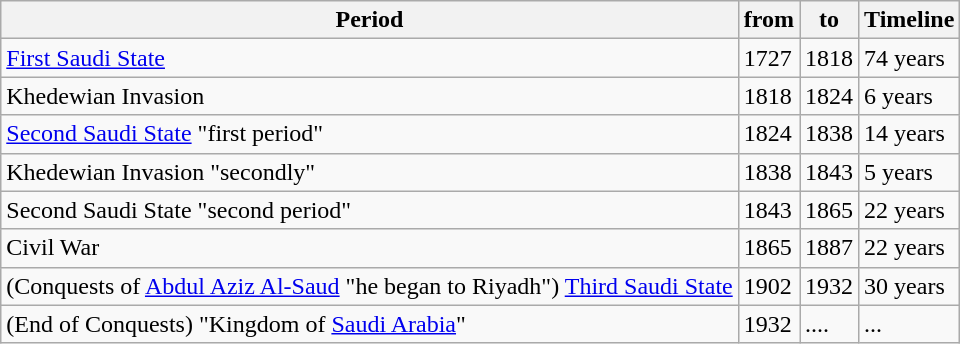<table class="wikitable">
<tr>
<th>Period</th>
<th>from</th>
<th>to</th>
<th>Timeline</th>
</tr>
<tr>
<td><a href='#'>First Saudi State</a></td>
<td>1727</td>
<td>1818</td>
<td>74 years</td>
</tr>
<tr>
<td>Khedewian Invasion</td>
<td>1818</td>
<td>1824</td>
<td>6 years</td>
</tr>
<tr>
<td><a href='#'>Second Saudi State</a> "first period"</td>
<td>1824</td>
<td>1838</td>
<td>14 years</td>
</tr>
<tr>
<td>Khedewian Invasion "secondly"</td>
<td>1838</td>
<td>1843</td>
<td>5 years</td>
</tr>
<tr>
<td>Second Saudi State "second period"</td>
<td>1843</td>
<td>1865</td>
<td>22 years</td>
</tr>
<tr>
<td>Civil War</td>
<td>1865</td>
<td>1887</td>
<td>22 years</td>
</tr>
<tr>
<td>(Conquests of <a href='#'>Abdul Aziz Al-Saud</a> "he began to Riyadh") <a href='#'>Third Saudi State</a></td>
<td>1902</td>
<td>1932</td>
<td>30 years</td>
</tr>
<tr>
<td>(End of Conquests) "Kingdom of <a href='#'>Saudi Arabia</a>"</td>
<td>1932</td>
<td>....</td>
<td>...</td>
</tr>
</table>
